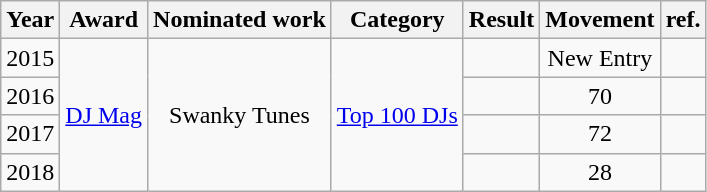<table class="wikitable plainrowheaders" style="text-align:center;">
<tr>
<th>Year</th>
<th>Award</th>
<th>Nominated work</th>
<th>Category</th>
<th>Result</th>
<th>Movement</th>
<th>ref.</th>
</tr>
<tr>
<td>2015</td>
<td rowspan="4"><a href='#'>DJ Mag</a></td>
<td rowspan="4">Swanky Tunes</td>
<td rowspan="4"><a href='#'>Top 100 DJs</a></td>
<td></td>
<td>New Entry</td>
<td></td>
</tr>
<tr>
<td>2016</td>
<td></td>
<td> 70</td>
<td></td>
</tr>
<tr>
<td>2017</td>
<td></td>
<td> 72</td>
<td></td>
</tr>
<tr>
<td>2018</td>
<td></td>
<td> 28</td>
<td></td>
</tr>
</table>
